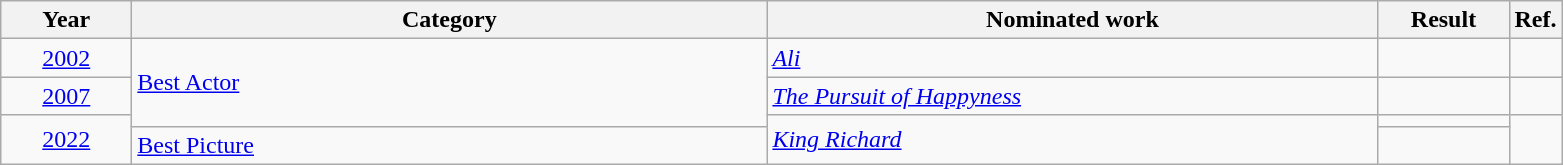<table class=wikitable>
<tr>
<th scope="col" style="width:5em;">Year</th>
<th scope="col" style="width:26em;">Category</th>
<th scope="col" style="width:25em;">Nominated work</th>
<th scope="col" style="width:5em;">Result</th>
<th>Ref.</th>
</tr>
<tr>
<td style="text-align:center;"><a href='#'>2002</a></td>
<td rowspan="3"><a href='#'>Best Actor</a></td>
<td><em><a href='#'>Ali</a></em></td>
<td></td>
<td></td>
</tr>
<tr>
<td style="text-align:center;"><a href='#'>2007</a></td>
<td><em><a href='#'>The Pursuit of Happyness</a></em></td>
<td></td>
<td></td>
</tr>
<tr>
<td style="text-align:center;", rowspan=2><a href='#'>2022</a></td>
<td rowspan=2><em><a href='#'>King Richard</a></em></td>
<td></td>
<td rowspan=2></td>
</tr>
<tr>
<td><a href='#'>Best Picture</a></td>
<td></td>
</tr>
</table>
